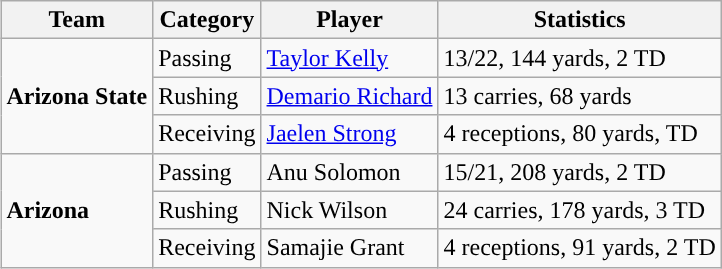<table class="wikitable" style="float: right;">
<tr>
<th>Team</th>
<th>Category</th>
<th>Player</th>
<th>Statistics</th>
</tr>
<tr>
<td rowspan=3><strong>Arizona State</strong></td>
<td>Passing</td>
<td><a href='#'>Taylor Kelly</a></td>
<td>13/22, 144 yards, 2 TD</td>
</tr>
<tr>
<td>Rushing</td>
<td><a href='#'>Demario Richard</a></td>
<td>13 carries, 68 yards</td>
</tr>
<tr>
<td>Receiving</td>
<td><a href='#'>Jaelen Strong</a></td>
<td>4 receptions, 80 yards, TD</td>
</tr>
<tr>
<td rowspan=3><strong>Arizona</strong></td>
<td>Passing</td>
<td>Anu Solomon</td>
<td>15/21, 208 yards, 2 TD</td>
</tr>
<tr>
<td>Rushing</td>
<td>Nick Wilson</td>
<td>24 carries, 178 yards, 3 TD</td>
</tr>
<tr>
<td>Receiving</td>
<td>Samajie Grant</td>
<td>4 receptions, 91 yards, 2 TD</td>
</tr>
</table>
